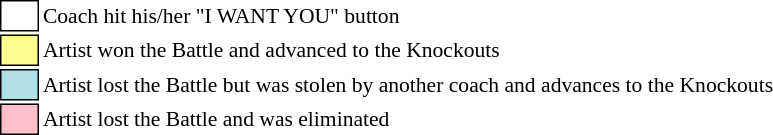<table class="toccolours" style="font-size: 90%; white-space: nowrap;">
<tr>
<td style="background:white; border:1px solid black;"> <strong></strong> </td>
<td>Coach hit his/her "I WANT YOU" button</td>
</tr>
<tr>
<td style="background:#fdfc8f; border:1px solid black;">      </td>
<td>Artist won the Battle and advanced to the Knockouts</td>
</tr>
<tr>
<td style="background:#b0e0e6; border:1px solid black;">      </td>
<td>Artist lost the Battle but was stolen by another coach and advances to the Knockouts</td>
</tr>
<tr>
<td style="background:pink; border:1px solid black;">      </td>
<td>Artist lost the Battle and was eliminated</td>
</tr>
</table>
